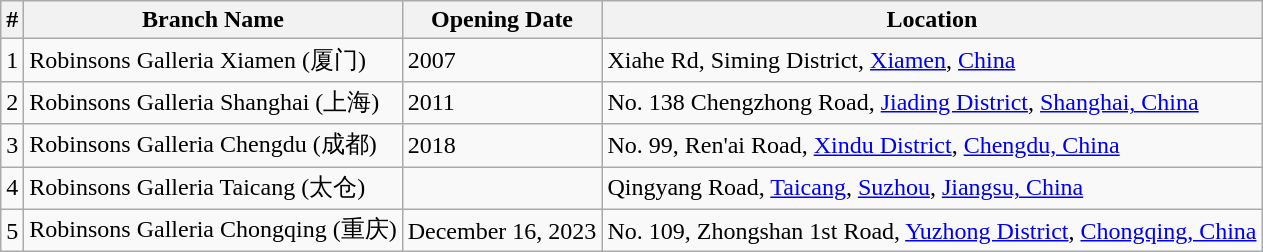<table class="wikitable sortable">
<tr>
<th>#</th>
<th>Branch Name</th>
<th>Opening Date</th>
<th>Location</th>
</tr>
<tr>
<td>1</td>
<td>Robinsons Galleria Xiamen (厦门)</td>
<td>2007 </td>
<td>Xiahe Rd, Siming District, <a href='#'>Xiamen</a>, <a href='#'>China</a></td>
</tr>
<tr>
<td>2</td>
<td>Robinsons Galleria Shanghai (上海)</td>
<td>2011</td>
<td>No. 138 Chengzhong Road, <a href='#'>Jiading District</a>, <a href='#'>Shanghai, China</a></td>
</tr>
<tr>
<td>3</td>
<td>Robinsons Galleria Chengdu (成都)</td>
<td>2018</td>
<td>No. 99, Ren'ai Road, <a href='#'>Xindu District</a>, <a href='#'>Chengdu, China</a></td>
</tr>
<tr>
<td>4</td>
<td>Robinsons Galleria Taicang (太仓)</td>
<td></td>
<td>Qingyang Road, <a href='#'>Taicang</a>, <a href='#'>Suzhou</a>, <a href='#'>Jiangsu, China</a></td>
</tr>
<tr>
<td>5</td>
<td>Robinsons Galleria Chongqing (重庆)</td>
<td>December 16, 2023 </td>
<td>No. 109, Zhongshan 1st Road, <a href='#'>Yuzhong District</a>, <a href='#'>Chongqing, China</a></td>
</tr>
</table>
